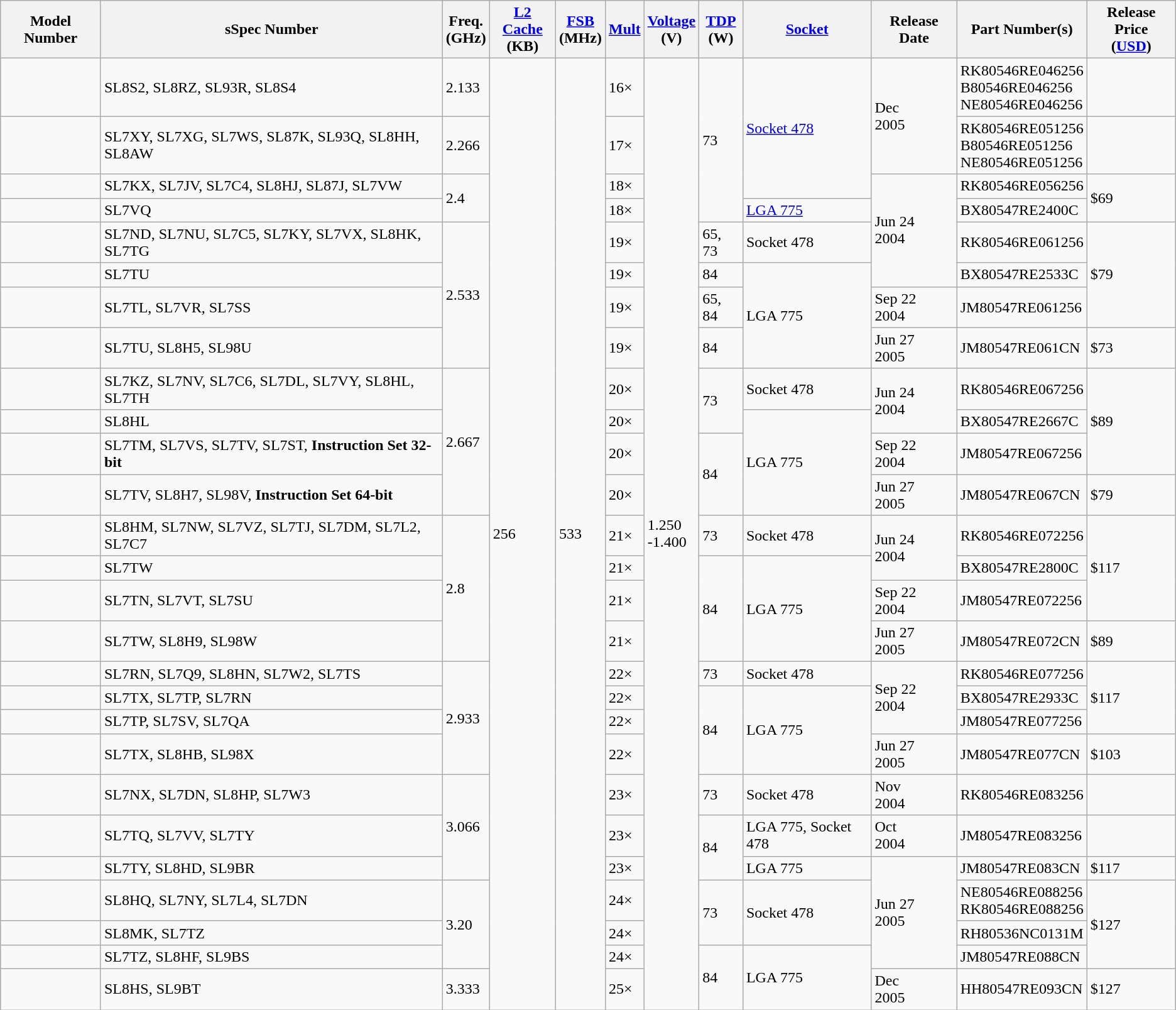<table class="wikitable">
<tr>
<th>Model Number</th>
<th>sSpec Number</th>
<th>Freq.<br>(GHz)</th>
<th><a href='#'>L2 Cache</a><br>(KB)</th>
<th><a href='#'>FSB</a><br>(MHz)</th>
<th><a href='#'>Mult</a></th>
<th><a href='#'>Voltage</a><br>(V)</th>
<th><a href='#'>TDP</a><br>(W)</th>
<th><a href='#'>Socket</a></th>
<th>Release Date</th>
<th>Part Number(s)</th>
<th>Release Price<br>(<a href='#'>USD</a>)</th>
</tr>
<tr>
<td></td>
<td>SL8S2, SL8RZ, SL93R, SL8S4</td>
<td>2.133</td>
<td rowspan="27">256</td>
<td rowspan="27">533</td>
<td>16×</td>
<td rowspan="27">1.250<br>-1.400</td>
<td rowspan="4">73</td>
<td rowspan="3"><a href='#'>Socket 478</a></td>
<td rowspan="2">Dec<br>2005</td>
<td>RK80546RE046256<br>B80546RE046256<br>NE80546RE046256</td>
<td></td>
</tr>
<tr>
<td></td>
<td>SL7XY, SL7XG, SL7WS, SL87K, SL93Q, SL8HH, SL8AW</td>
<td>2.266</td>
<td>17×</td>
<td>RK80546RE051256<br>B80546RE051256<br>NE80546RE051256</td>
<td></td>
</tr>
<tr>
<td></td>
<td>SL7KX, SL7JV, SL7C4, SL8HJ, SL87J, SL7VW</td>
<td rowspan="2">2.4</td>
<td>18×</td>
<td rowspan="4">Jun 24<br>2004</td>
<td>RK80546RE056256</td>
<td rowspan="2">$69</td>
</tr>
<tr>
<td></td>
<td>SL7VQ</td>
<td>18×</td>
<td><a href='#'>LGA 775</a></td>
<td>BX80547RE2400C</td>
</tr>
<tr>
<td></td>
<td>SL7ND, SL7NU, SL7C5, SL7KY, SL7VX, SL8HK, SL7TG</td>
<td rowspan="4">2.533</td>
<td>19×</td>
<td>65,<br>73</td>
<td>Socket 478</td>
<td>RK80546RE061256</td>
<td rowspan="3">$79</td>
</tr>
<tr>
<td></td>
<td>SL7TU</td>
<td>19×</td>
<td>84</td>
<td rowspan="3">LGA 775</td>
<td>BX80547RE2533C</td>
</tr>
<tr>
<td></td>
<td>SL7TL, SL7VR, SL7SS</td>
<td>19×</td>
<td>65, 84</td>
<td>Sep 22<br>2004</td>
<td>JM80547RE061256</td>
</tr>
<tr>
<td></td>
<td>SL7TU, SL8H5, SL98U</td>
<td>19×</td>
<td>84</td>
<td>Jun 27<br>2005</td>
<td>JM80547RE061CN</td>
<td>$73</td>
</tr>
<tr>
<td></td>
<td>SL7KZ, SL7NV, SL7C6, SL7DL, SL7VY, SL8HL, SL7TH</td>
<td rowspan="4">2.667</td>
<td>20×</td>
<td rowspan="2">73</td>
<td>Socket 478</td>
<td rowspan="2">Jun 24<br>2004</td>
<td>RK80546RE067256</td>
<td rowspan="3">$89</td>
</tr>
<tr>
<td></td>
<td>SL8HL</td>
<td>20×</td>
<td rowspan="3">LGA 775</td>
<td>BX80547RE2667C</td>
</tr>
<tr>
<td></td>
<td>SL7TM, SL7VS, SL7TV, SL7ST, <strong>Instruction Set 32-bit</strong></td>
<td>20×</td>
<td rowspan="2">84</td>
<td>Sep 22<br>2004</td>
<td>JM80547RE067256</td>
</tr>
<tr>
<td></td>
<td>SL7TV, SL8H7, SL98V, <strong>Instruction Set 64-bit</strong></td>
<td>20×</td>
<td>Jun 27<br>2005</td>
<td>JM80547RE067CN</td>
<td>$79</td>
</tr>
<tr>
<td></td>
<td>SL8HM, SL7NW, SL7VZ, SL7TJ, SL7DM, SL7L2, SL7C7</td>
<td rowspan="4">2.8</td>
<td>21×</td>
<td>73</td>
<td>Socket 478</td>
<td rowspan="2">Jun 24<br>2004</td>
<td>RK80546RE072256</td>
<td rowspan="3">$117</td>
</tr>
<tr>
<td></td>
<td>SL7TW</td>
<td>21×</td>
<td rowspan="3">84</td>
<td rowspan="3">LGA 775</td>
<td>BX80547RE2800C</td>
</tr>
<tr>
<td></td>
<td>SL7TN, SL7VT, SL7SU</td>
<td>21×</td>
<td>Sep 22<br>2004</td>
<td>JM80547RE072256</td>
</tr>
<tr>
<td></td>
<td>SL7TW, SL8H9, SL98W</td>
<td>21×</td>
<td>Jun 27<br>2005</td>
<td>JM80547RE072CN</td>
<td>$89</td>
</tr>
<tr>
<td></td>
<td>SL7RN, SL7Q9, SL8HN, SL7W2, SL7TS</td>
<td rowspan="4">2.933</td>
<td>22×</td>
<td>73</td>
<td>Socket 478</td>
<td rowspan="3">Sep 22<br>2004</td>
<td>RK80546RE077256</td>
<td rowspan="3">$117</td>
</tr>
<tr>
<td></td>
<td>SL7TX, SL7TP, SL7RN</td>
<td>22×</td>
<td rowspan="3">84</td>
<td rowspan="3">LGA 775</td>
<td>BX80547RE2933C</td>
</tr>
<tr>
<td></td>
<td>SL7TP, SL7SV, SL7QA</td>
<td>22×</td>
<td>JM80547RE077256</td>
</tr>
<tr>
<td></td>
<td>SL7TX, SL8HB, SL98X</td>
<td>22×</td>
<td>Jun 27<br>2005</td>
<td>JM80547RE077CN</td>
<td>$103</td>
</tr>
<tr>
<td></td>
<td>SL7NX, SL7DN, SL8HP, SL7W3</td>
<td rowspan="3">3.066</td>
<td>23×</td>
<td>73</td>
<td>Socket 478</td>
<td>Nov<br>2004</td>
<td>RK80546RE083256</td>
<td></td>
</tr>
<tr>
<td></td>
<td>SL7TQ, SL7VV, SL7TY</td>
<td>23×</td>
<td rowspan="2">84</td>
<td>LGA 775, Socket 478</td>
<td>Oct<br>2004</td>
<td>JM80547RE083256</td>
<td></td>
</tr>
<tr>
<td></td>
<td>SL7TY, SL8HD, SL9BR</td>
<td>23×</td>
<td>LGA 775</td>
<td rowspan="4">Jun 27<br>2005</td>
<td>JM80547RE083CN</td>
<td>$117</td>
</tr>
<tr>
<td></td>
<td>SL8HQ, SL7NY, SL7L4, SL7DN</td>
<td rowspan="3">3.20</td>
<td>24×</td>
<td rowspan="2">73</td>
<td rowspan="2">Socket 478</td>
<td>NE80546RE088256<br>RK80546RE088256</td>
<td rowspan="3">$127</td>
</tr>
<tr>
<td></td>
<td>SL8MK, SL7TZ</td>
<td>24×</td>
<td>RH80536NC0131M</td>
</tr>
<tr>
<td></td>
<td>SL7TZ, SL8HF, SL9BS</td>
<td>24×</td>
<td rowspan="2">84</td>
<td rowspan="2">LGA 775</td>
<td>JM80547RE088CN</td>
</tr>
<tr>
<td></td>
<td>SL8HS, SL9BT</td>
<td>3.333</td>
<td>25×</td>
<td>Dec<br>2005</td>
<td>HH80547RE093CN</td>
<td>$127</td>
</tr>
</table>
